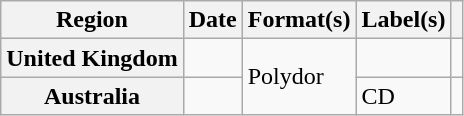<table class="wikitable plainrowheaders">
<tr>
<th scope="col">Region</th>
<th scope="col">Date</th>
<th scope="col">Format(s)</th>
<th scope="col">Label(s)</th>
<th scope="col"></th>
</tr>
<tr>
<th scope="row">United Kingdom</th>
<td></td>
<td rowspan="2">Polydor</td>
<td></td>
<td align="center"></td>
</tr>
<tr>
<th scope="row">Australia</th>
<td></td>
<td>CD</td>
<td align="center"></td>
</tr>
</table>
